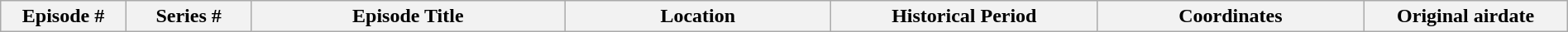<table class="wikitable plainrowheaders" style="width:100%; margin:auto;">
<tr>
<th style="width:8%;">Episode #</th>
<th style="width:8%;">Series #</th>
<th style="width:20%;">Episode Title</th>
<th style="width:17%;">Location</th>
<th style="width:17%;">Historical Period</th>
<th style="width:17%;">Coordinates</th>
<th style="width:13%;">Original airdate<br><onlyinclude>












</onlyinclude></th>
</tr>
</table>
